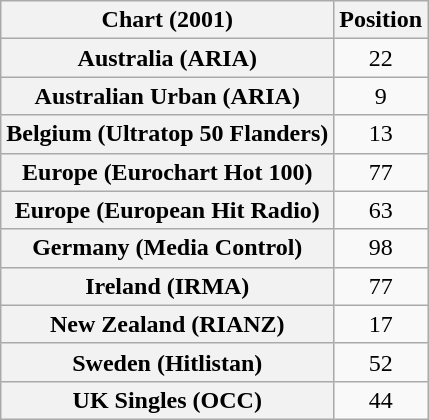<table class="wikitable sortable plainrowheaders" style="text-align:center">
<tr>
<th scope="col">Chart (2001)</th>
<th scope="col">Position</th>
</tr>
<tr>
<th scope="row">Australia (ARIA)</th>
<td>22</td>
</tr>
<tr>
<th scope="row">Australian Urban (ARIA)</th>
<td>9</td>
</tr>
<tr>
<th scope="row">Belgium (Ultratop 50 Flanders)</th>
<td>13</td>
</tr>
<tr>
<th scope="row">Europe (Eurochart Hot 100)</th>
<td>77</td>
</tr>
<tr>
<th scope="row">Europe (European Hit Radio)</th>
<td>63</td>
</tr>
<tr>
<th scope="row">Germany (Media Control)</th>
<td>98</td>
</tr>
<tr>
<th scope="row">Ireland (IRMA)</th>
<td>77</td>
</tr>
<tr>
<th scope="row">New Zealand (RIANZ)</th>
<td>17</td>
</tr>
<tr>
<th scope="row">Sweden (Hitlistan)</th>
<td>52</td>
</tr>
<tr>
<th scope="row">UK Singles (OCC)</th>
<td>44</td>
</tr>
</table>
